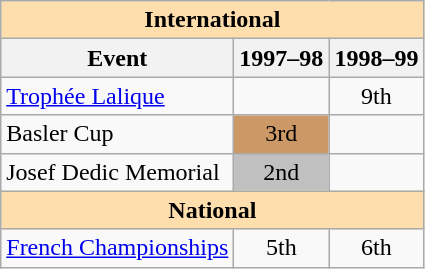<table class="wikitable" style="text-align:center">
<tr>
<th style="background-color: #ffdead; " colspan=3 align=center>International</th>
</tr>
<tr>
<th>Event</th>
<th>1997–98</th>
<th>1998–99</th>
</tr>
<tr>
<td align=left> <a href='#'>Trophée Lalique</a></td>
<td></td>
<td>9th</td>
</tr>
<tr>
<td align=left>Basler Cup</td>
<td bgcolor=cc9966>3rd</td>
<td></td>
</tr>
<tr>
<td align=left>Josef Dedic Memorial</td>
<td bgcolor=silver>2nd</td>
<td></td>
</tr>
<tr>
<th style="background-color: #ffdead; " colspan=3 align=center>National</th>
</tr>
<tr>
<td align=left><a href='#'>French Championships</a></td>
<td>5th</td>
<td>6th</td>
</tr>
</table>
